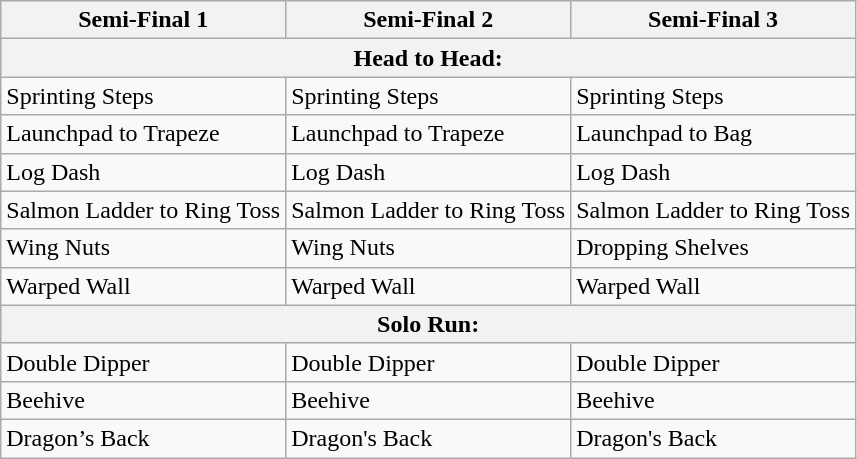<table class="wikitable">
<tr>
<th>Semi-Final 1</th>
<th>Semi-Final 2</th>
<th>Semi-Final 3</th>
</tr>
<tr>
<th colspan=3>Head to Head:</th>
</tr>
<tr>
<td>Sprinting Steps</td>
<td>Sprinting Steps</td>
<td>Sprinting Steps</td>
</tr>
<tr>
<td>Launchpad to Trapeze</td>
<td>Launchpad to Trapeze</td>
<td>Launchpad to Bag</td>
</tr>
<tr>
<td>Log Dash</td>
<td>Log Dash</td>
<td>Log Dash</td>
</tr>
<tr>
<td>Salmon Ladder to Ring Toss</td>
<td>Salmon Ladder to Ring Toss</td>
<td>Salmon Ladder to Ring Toss</td>
</tr>
<tr>
<td>Wing Nuts</td>
<td>Wing Nuts</td>
<td>Dropping Shelves</td>
</tr>
<tr>
<td>Warped Wall</td>
<td>Warped Wall</td>
<td>Warped Wall</td>
</tr>
<tr>
<th colspan=3>Solo Run:</th>
</tr>
<tr>
<td>Double Dipper</td>
<td>Double Dipper</td>
<td>Double Dipper</td>
</tr>
<tr>
<td>Beehive</td>
<td>Beehive</td>
<td>Beehive</td>
</tr>
<tr>
<td>Dragon’s Back</td>
<td>Dragon's Back</td>
<td>Dragon's Back</td>
</tr>
</table>
